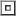<table>
<tr>
<td><br><table border=1>
<tr>
<td></td>
</tr>
</table>
</td>
</tr>
<tr>
</tr>
</table>
